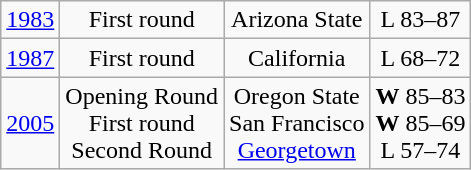<table class="wikitable">
<tr align="center">
<td><a href='#'>1983</a></td>
<td>First round</td>
<td>Arizona State</td>
<td>L 83–87</td>
</tr>
<tr align="center">
<td><a href='#'>1987</a></td>
<td>First round</td>
<td>California</td>
<td>L 68–72</td>
</tr>
<tr align="center">
<td><a href='#'>2005</a></td>
<td>Opening Round<br>First round<br>Second Round</td>
<td>Oregon State<br>San Francisco<br><a href='#'>Georgetown</a></td>
<td><strong>W</strong> 85–83<br><strong>W</strong> 85–69<br>L 57–74</td>
</tr>
</table>
